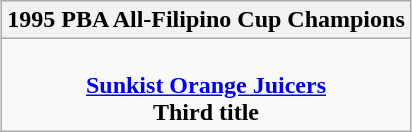<table class=wikitable style="text-align:center; margin:auto">
<tr>
<th>1995 PBA All-Filipino Cup Champions</th>
</tr>
<tr>
<td><br> <strong><a href='#'>Sunkist Orange Juicers</a></strong> <br> <strong>Third title</strong></td>
</tr>
</table>
